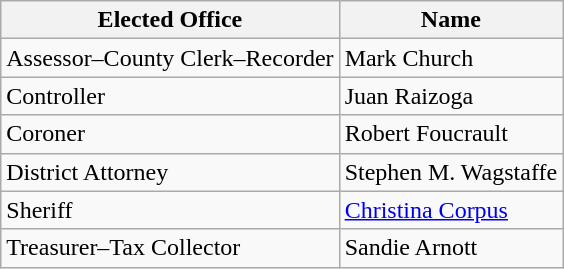<table class="wikitable">
<tr>
<th>Elected Office</th>
<th>Name</th>
</tr>
<tr>
<td>Assessor–County Clerk–Recorder</td>
<td>Mark Church</td>
</tr>
<tr>
<td>Controller</td>
<td>Juan Raizoga</td>
</tr>
<tr>
<td>Coroner</td>
<td>Robert Foucrault</td>
</tr>
<tr>
<td>District Attorney</td>
<td>Stephen M. Wagstaffe</td>
</tr>
<tr>
<td>Sheriff</td>
<td><a href='#'>Christina Corpus</a></td>
</tr>
<tr>
<td>Treasurer–Tax Collector</td>
<td>Sandie Arnott</td>
</tr>
</table>
